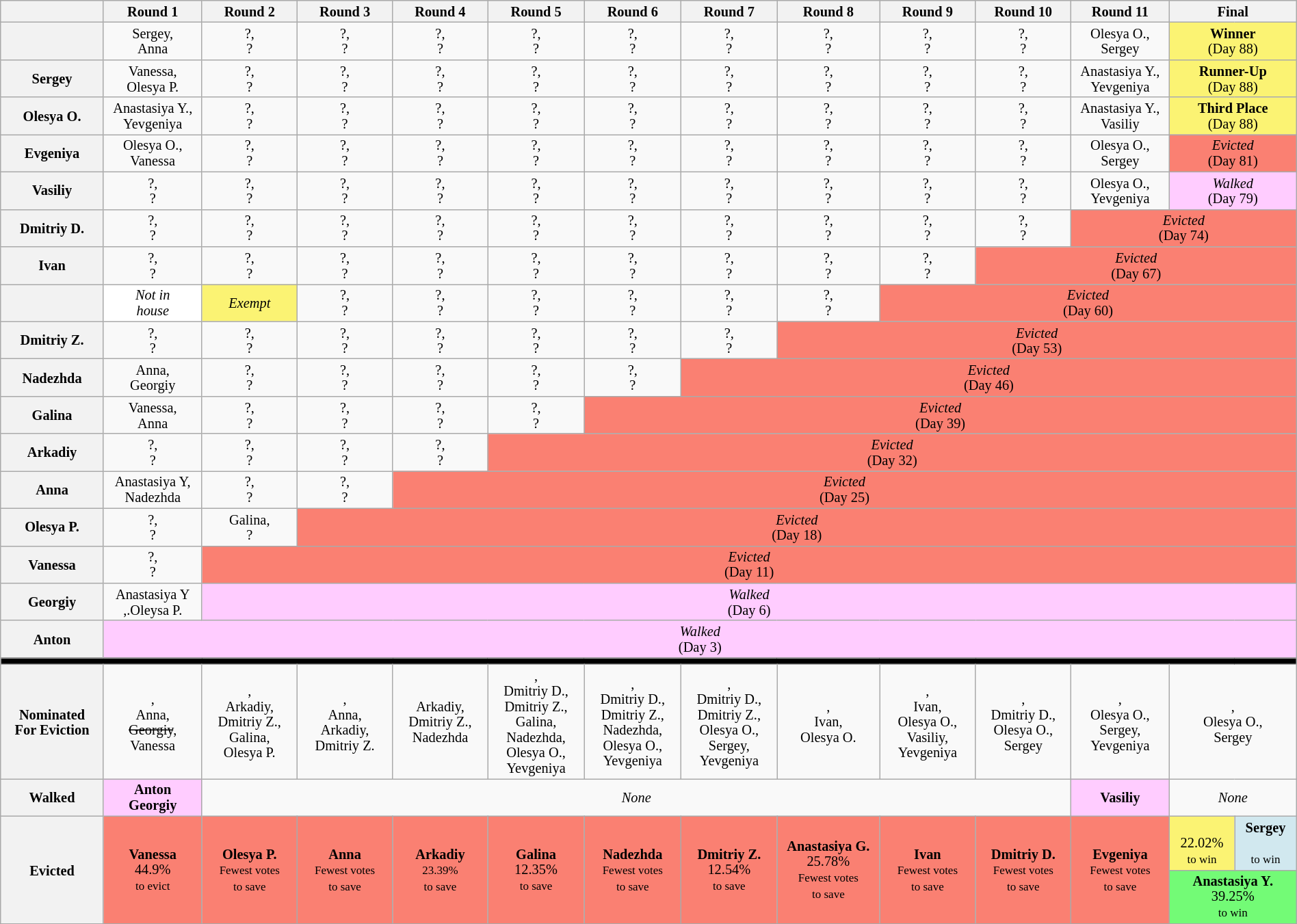<table class="wikitable" style="width:100%; text-align:center; font-size:85%; line-height:15px;">
<tr>
<th style="width: 5%;"></th>
<th style="width: 5%;">Round 1</th>
<th style="width: 5%;">Round 2</th>
<th style="width: 5%;">Round 3</th>
<th style="width: 5%;">Round 4</th>
<th style="width: 5%;">Round 5</th>
<th style="width: 5%;">Round 6</th>
<th style="width: 5%;">Round 7</th>
<th style="width: 5%;">Round 8</th>
<th style="width: 5%;">Round 9</th>
<th style="width: 5%;">Round 10</th>
<th style="width: 5%;">Round 11</th>
<th style="width: 5%;" colspan=2>Final</th>
</tr>
<tr>
<th></th>
<td>Sergey,<br>Anna</td>
<td>?,<br>?</td>
<td>?,<br>?</td>
<td>?,<br>?</td>
<td>?,<br>?</td>
<td>?,<br>?</td>
<td>?,<br>?</td>
<td>?,<br>?</td>
<td>?,<br>?</td>
<td>?,<br>?</td>
<td>Olesya O.,<br>Sergey</td>
<td colspan=2 style="background:#FBF373; text-align:center"><strong> Winner</strong><br>(Day 88)</td>
</tr>
<tr>
<th>Sergey</th>
<td>Vanessa,<br>Olesya P.</td>
<td>?,<br>?</td>
<td>?,<br>?</td>
<td>?,<br>?</td>
<td>?,<br>?</td>
<td>?,<br>?</td>
<td>?,<br>?</td>
<td>?,<br>?</td>
<td>?,<br>?</td>
<td>?,<br>?</td>
<td>Anastasiya Y.,<br>Yevgeniya</td>
<td colspan=2 style="background:#FBF373; text-align:center"><strong>Runner-Up</strong><br>(Day 88)</td>
</tr>
<tr>
<th>Olesya O.</th>
<td>Anastasiya Y.,<br>Yevgeniya</td>
<td>?,<br>?</td>
<td>?,<br>?</td>
<td>?,<br>?</td>
<td>?,<br>?</td>
<td>?,<br>?</td>
<td>?,<br>?</td>
<td>?,<br>?</td>
<td>?,<br>?</td>
<td>?,<br>?</td>
<td>Anastasiya Y.,<br>Vasiliy</td>
<td colspan=2 style="background:#FBF373; text-align:center"><strong>Third Place</strong><br>(Day 88)</td>
</tr>
<tr>
<th>Evgeniya</th>
<td>Olesya O.,<br>Vanessa</td>
<td>?,<br>?</td>
<td>?,<br>?</td>
<td>?,<br>?</td>
<td>?,<br>?</td>
<td>?,<br>?</td>
<td>?,<br>?</td>
<td>?,<br>?</td>
<td>?,<br>?</td>
<td>?,<br>?</td>
<td>Olesya O.,<br>Sergey</td>
<td style="background:#FA8072" colspan=2><em>Evicted</em><br>(Day 81)</td>
</tr>
<tr>
<th>Vasiliy</th>
<td>?,<br>?</td>
<td>?,<br>?</td>
<td>?,<br>?</td>
<td>?,<br>?</td>
<td>?,<br>?</td>
<td>?,<br>?</td>
<td>?,<br>?</td>
<td>?,<br>?</td>
<td>?,<br>?</td>
<td>?,<br>?</td>
<td>Olesya O.,<br>Yevgeniya</td>
<td style="background:#FFCCFF; text-align:center" colspan="2"><em>Walked</em><br>(Day 79)</td>
</tr>
<tr>
<th>Dmitriy D.</th>
<td>?,<br>?</td>
<td>?,<br>?</td>
<td>?,<br>?</td>
<td>?,<br>?</td>
<td>?,<br>?</td>
<td>?,<br>?</td>
<td>?,<br>?</td>
<td>?,<br>?</td>
<td>?,<br>?</td>
<td>?,<br>?</td>
<td style="background:#FA8072" colspan=3><em>Evicted</em><br>(Day 74)</td>
</tr>
<tr>
<th>Ivan</th>
<td>?,<br>?</td>
<td>?,<br>?</td>
<td>?,<br>?</td>
<td>?,<br>?</td>
<td>?,<br>?</td>
<td>?,<br>?</td>
<td>?,<br>?</td>
<td>?,<br>?</td>
<td>?,<br>?</td>
<td style="background:#FA8072" colspan=4><em>Evicted</em><br>(Day 67)</td>
</tr>
<tr>
<th></th>
<td style="background:white"><em>Not in<br>house</em></td>
<td bgcolor="FBF373"><em>Exempt</em></td>
<td>?,<br>?</td>
<td>?,<br>?</td>
<td>?,<br>?</td>
<td>?,<br>?</td>
<td>?,<br>?</td>
<td>?,<br>?</td>
<td style="background:#FA8072" colspan=5><em>Evicted</em><br>(Day 60)</td>
</tr>
<tr>
<th>Dmitriy Z.</th>
<td>?,<br>?</td>
<td>?,<br>?</td>
<td>?,<br>?</td>
<td>?,<br>?</td>
<td>?,<br>?</td>
<td>?,<br>?</td>
<td>?,<br>?</td>
<td style="background:#FA8072" colspan=6><em>Evicted</em><br>(Day 53)</td>
</tr>
<tr>
<th>Nadezhda</th>
<td>Anna,<br>Georgiy</td>
<td>?,<br>?</td>
<td>?,<br>?</td>
<td>?,<br>?</td>
<td>?,<br>?</td>
<td>?,<br>?</td>
<td style="background:#FA8072" colspan=7><em>Evicted</em><br>(Day 46)</td>
</tr>
<tr>
<th>Galina</th>
<td>Vanessa,<br>Anna</td>
<td>?,<br>?</td>
<td>?,<br>?</td>
<td>?,<br>?</td>
<td>?,<br>?</td>
<td style="background:#FA8072" colspan=8><em>Evicted</em><br>(Day 39)</td>
</tr>
<tr>
<th>Arkadiy</th>
<td>?,<br>?</td>
<td>?,<br>?</td>
<td>?,<br>?</td>
<td>?,<br>?</td>
<td style="background:#FA8072" colspan=9><em>Evicted</em><br>(Day 32)</td>
</tr>
<tr>
<th>Anna</th>
<td>Anastasiya Y,<br>Nadezhda</td>
<td>?,<br>?</td>
<td>?,<br>?</td>
<td style="background:#FA8072" colspan=10><em>Evicted</em><br>(Day 25)</td>
</tr>
<tr>
<th>Olesya P.</th>
<td>?,<br>?</td>
<td>Galina,<br>?</td>
<td style="background:#FA8072" colspan=11><em>Evicted</em><br>(Day 18)</td>
</tr>
<tr>
<th>Vanessa</th>
<td>?,<br>?</td>
<td style="background:#FA8072" colspan=12><em>Evicted</em><br>(Day 11)</td>
</tr>
<tr>
<th>Georgiy</th>
<td>Anastasiya Y<br>,.Oleysa P.</td>
<td style="background:#FFCCFF; text-align:center" colspan="12"><em>Walked</em><br>(Day 6)</td>
</tr>
<tr>
<th>Anton</th>
<td style="background:#FFCCFF; text-align:center" colspan="13"><em>Walked</em><br>(Day 3)</td>
</tr>
<tr>
<th style="background:#000000;" colspan="18"></th>
</tr>
<tr>
<th>Nominated <br> For Eviction</th>
<td>,<br>Anna,<br><s>Georgiy</s>,<br>Vanessa</td>
<td>,<br>Arkadiy,<br>Dmitriy Z.,<br>Galina,<br>Olesya P.</td>
<td>,<br>Anna,<br>Arkadiy,<br>Dmitriy Z.</td>
<td>Arkadiy,<br>Dmitriy Z.,<br>Nadezhda</td>
<td>,<br>Dmitriy D.,<br>Dmitriy Z.,<br>Galina,<br>Nadezhda,<br>Olesya O.,<br>Yevgeniya</td>
<td>,<br>Dmitriy D.,<br>Dmitriy Z.,<br>Nadezhda,<br>Olesya O.,<br>Yevgeniya</td>
<td>,<br>Dmitriy D.,<br>Dmitriy Z.,<br>Olesya O.,<br>Sergey,<br>Yevgeniya</td>
<td>,<br>Ivan,<br>Olesya O.</td>
<td>,<br>Ivan,<br>Olesya O.,<br>Vasiliy,<br>Yevgeniya</td>
<td>,<br>Dmitriy D.,<br>Olesya O.,<br>Sergey</td>
<td>,<br>Olesya O.,<br>Sergey,<br>Yevgeniya</td>
<td colspan="2">,<br>Olesya O.,<br>Sergey</td>
</tr>
<tr>
<th>Walked</th>
<td style="background:#FFCCFF"><strong>Anton<br>Georgiy</strong></td>
<td colspan="9"><em>None</em></td>
<td style="background:#FFCCFF"><strong>Vasiliy</strong></td>
<td colspan="2"><em>None</em></td>
</tr>
<tr>
<th rowspan=2>Evicted</th>
<td rowspan=2 style="background:#FA8072"><strong>Vanessa</strong><br>44.9%<br><small>to evict</small></td>
<td rowspan=2 style="background:#FA8072"><strong>Olesya P.</strong><br><small>Fewest votes<br>to save</small></td>
<td rowspan=2 style="background:#FA8072"><strong>Anna</strong><br><small>Fewest votes<br>to save</small></td>
<td rowspan=2 style="background:#FA8072"><strong>Arkadiy</strong><br><small>23.39%<br>to save</small></td>
<td rowspan=2 style="background:#FA8072"><strong>Galina</strong><br>12.35%<br><small>to save</small></td>
<td rowspan=2 style="background:#FA8072"><strong>Nadezhda</strong><br><small>Fewest votes<br>to save</small></td>
<td rowspan=2 style="background:#FA8072"><strong>Dmitriy Z.</strong><br>12.54%<br><small>to save</small></td>
<td rowspan=2 style="background:#FA8072"><strong>Anastasiya G.</strong><br>25.78%<br><small>Fewest votes<br>to save</small></td>
<td rowspan=2 style="background:#FA8072"><strong>Ivan</strong><br><small>Fewest votes<br>to save</small></td>
<td rowspan=2 style="background:#FA8072"><strong>Dmitriy D.</strong><br><small>Fewest votes<br>to save</small></td>
<td rowspan=2 style="background:#FA8072"><strong>Evgeniya</strong><br><small>Fewest votes<br>to save</small></td>
<td style="background:#FBF373"><strong></strong><br>22.02%<br><small>to win</small></td>
<td style="background:#D1E8EF"><strong>Sergey</strong><br><br><small>to win</small></td>
</tr>
<tr>
<td colspan=2 style="background:#73FB76"><strong>Anastasiya Y.</strong><br>39.25%<br><small>to win</small></td>
</tr>
</table>
